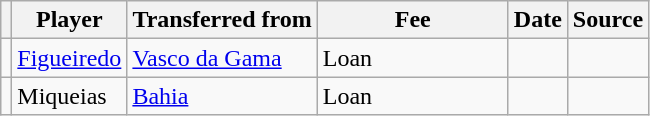<table class="wikitable plainrowheaders sortable">
<tr>
<th></th>
<th scope="col">Player</th>
<th>Transferred from</th>
<th style="width: 120px;">Fee</th>
<th scope="col">Date</th>
<th scope="col">Source</th>
</tr>
<tr>
<td align="center"></td>
<td> <a href='#'>Figueiredo</a></td>
<td> <a href='#'>Vasco da Gama</a></td>
<td>Loan</td>
<td></td>
<td></td>
</tr>
<tr>
<td align="center"></td>
<td> Miqueias</td>
<td> <a href='#'>Bahia</a></td>
<td>Loan</td>
<td></td>
<td></td>
</tr>
</table>
